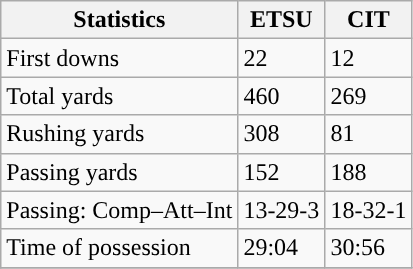<table class="wikitable" style="float: left;">
<tr>
<th>Statistics</th>
<th>ETSU</th>
<th>CIT</th>
</tr>
<tr>
<td>First downs</td>
<td>22</td>
<td>12</td>
</tr>
<tr>
<td>Total yards</td>
<td>460</td>
<td>269</td>
</tr>
<tr>
<td>Rushing yards</td>
<td>308</td>
<td>81</td>
</tr>
<tr>
<td>Passing yards</td>
<td>152</td>
<td>188</td>
</tr>
<tr>
<td>Passing: Comp–Att–Int</td>
<td>13-29-3</td>
<td>18-32-1</td>
</tr>
<tr>
<td>Time of possession</td>
<td>29:04</td>
<td>30:56</td>
</tr>
<tr>
</tr>
</table>
